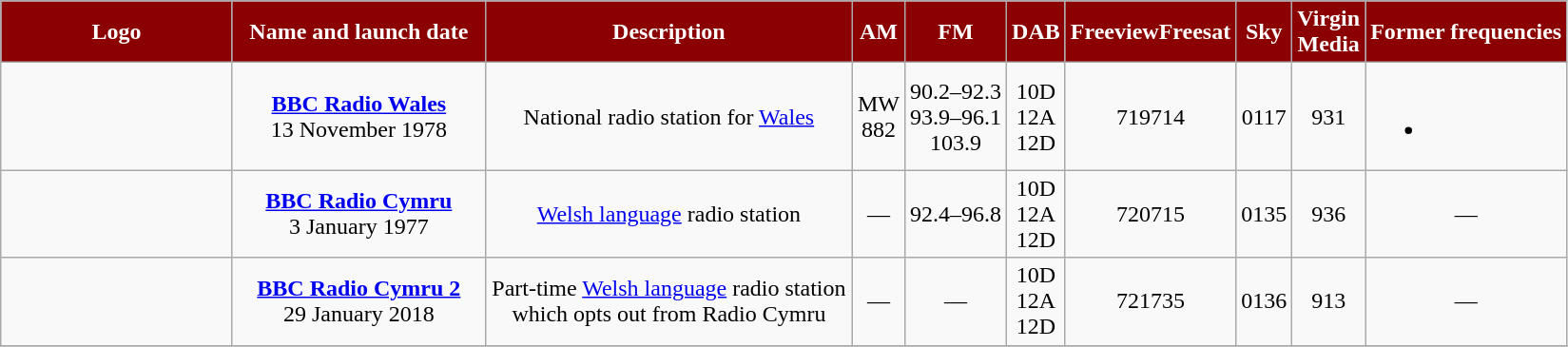<table class="wikitable" style="text-align: center;">
<tr>
<th style="color:white; background-color: #8B0000" width="155pt">Logo</th>
<th style="color:white; background-color: #8B0000" width="170pt">Name and launch date</th>
<th style="color:white; background-color: #8B0000" width="250pt">Description</th>
<th style="color:white; background-color: #8B0000">AM<br></th>
<th style="color:white; background-color: #8B0000">FM<br></th>
<th style="color:white; background-color: #8B0000">DAB</th>
<th style="color:white; background-color: #8B0000">FreeviewFreesat</th>
<th style="color:white; background-color: #8B0000">Sky</th>
<th style="color:white; background-color: #8B0000">Virgin<br>Media</th>
<th style="color:white; background-color: #8B0000">Former frequencies</th>
</tr>
<tr>
<td></td>
<td><strong><a href='#'>BBC Radio Wales</a></strong><br>13 November 1978</td>
<td>National radio station for <a href='#'>Wales</a></td>
<td>MW<br>882</td>
<td>90.2–92.3<br>93.9–96.1<br>103.9</td>
<td>10D<br>12A<br>12D</td>
<td>719714</td>
<td>0117</td>
<td>931</td>
<td><br><ul><li></li></ul></td>
</tr>
<tr>
<td></td>
<td><strong><a href='#'>BBC Radio Cymru</a></strong><br>3 January 1977</td>
<td><a href='#'>Welsh language</a> radio station</td>
<td>—</td>
<td>92.4–96.8<br></td>
<td>10D<br>12A<br>12D</td>
<td>720715</td>
<td>0135</td>
<td>936</td>
<td>—</td>
</tr>
<tr>
<td></td>
<td><strong><a href='#'>BBC Radio Cymru 2</a></strong><br>29 January 2018</td>
<td>Part-time <a href='#'>Welsh language</a> radio station which opts out from Radio Cymru</td>
<td>—</td>
<td>—</td>
<td>10D<br>12A<br>12D</td>
<td>721735</td>
<td>0136</td>
<td>913</td>
<td>—</td>
</tr>
<tr>
</tr>
</table>
